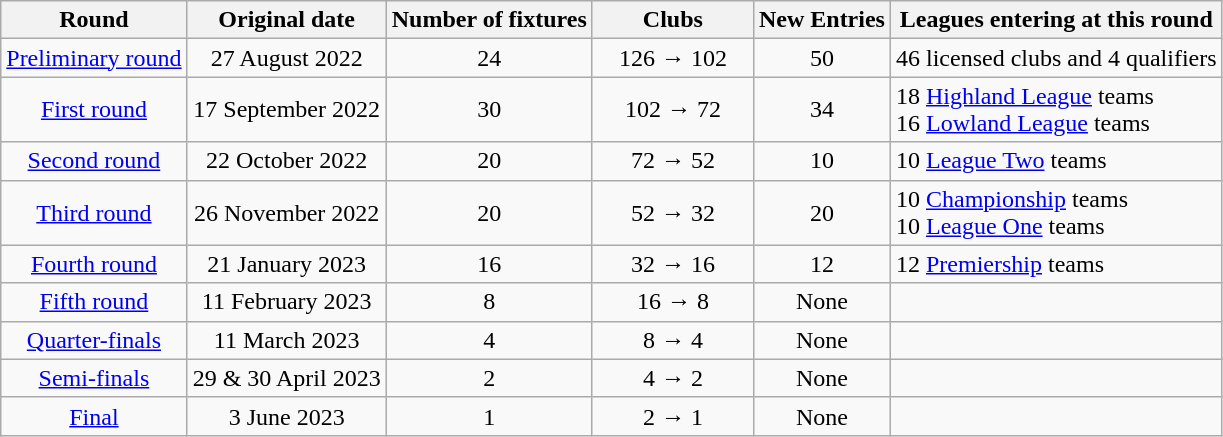<table class="wikitable" style="text-align:center">
<tr>
<th>Round</th>
<th>Original date</th>
<th>Number of fixtures</th>
<th style="width:100px">Clubs</th>
<th>New Entries</th>
<th>Leagues entering at this round</th>
</tr>
<tr>
<td><a href='#'>Preliminary round</a></td>
<td>27 August 2022</td>
<td>24</td>
<td>126 → 102</td>
<td>50</td>
<td align="left">46 licensed clubs and 4 qualifiers</td>
</tr>
<tr>
<td><a href='#'>First round</a></td>
<td>17 September 2022</td>
<td>30</td>
<td>102 → 72</td>
<td>34</td>
<td align="left">18 <a href='#'>Highland League</a> teams<br>16 <a href='#'>Lowland League</a> teams</td>
</tr>
<tr>
<td><a href='#'>Second round</a></td>
<td>22 October 2022</td>
<td>20</td>
<td>72 → 52</td>
<td>10</td>
<td align="left">10 <a href='#'>League Two</a> teams</td>
</tr>
<tr>
<td><a href='#'>Third round</a></td>
<td>26 November 2022</td>
<td>20</td>
<td>52 → 32</td>
<td>20</td>
<td align="left">10 <a href='#'>Championship</a> teams<br>10 <a href='#'>League One</a> teams</td>
</tr>
<tr>
<td><a href='#'>Fourth round</a></td>
<td>21 January 2023</td>
<td>16</td>
<td>32 → 16</td>
<td>12</td>
<td align="left">12 <a href='#'>Premiership</a> teams</td>
</tr>
<tr>
<td><a href='#'>Fifth round</a></td>
<td>11 February 2023</td>
<td>8</td>
<td>16 → 8</td>
<td>None</td>
<td></td>
</tr>
<tr>
<td><a href='#'>Quarter-finals</a></td>
<td>11 March 2023</td>
<td>4</td>
<td>8 → 4</td>
<td>None</td>
<td></td>
</tr>
<tr>
<td><a href='#'>Semi-finals</a></td>
<td>29 & 30 April 2023</td>
<td>2</td>
<td>4 → 2</td>
<td>None</td>
<td></td>
</tr>
<tr>
<td><a href='#'>Final</a></td>
<td>3 June 2023</td>
<td>1</td>
<td>2 → 1</td>
<td>None</td>
<td></td>
</tr>
</table>
